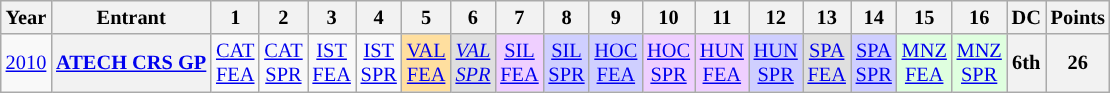<table class="wikitable" style="text-align:center; font-size:85%">
<tr>
<th>Year</th>
<th>Entrant</th>
<th>1</th>
<th>2</th>
<th>3</th>
<th>4</th>
<th>5</th>
<th>6</th>
<th>7</th>
<th>8</th>
<th>9</th>
<th>10</th>
<th>11</th>
<th>12</th>
<th>13</th>
<th>14</th>
<th>15</th>
<th>16</th>
<th>DC</th>
<th>Points</th>
</tr>
<tr>
<td><a href='#'>2010</a></td>
<th nowrap><a href='#'>ATECH CRS GP</a></th>
<td><a href='#'>CAT<br>FEA</a></td>
<td><a href='#'>CAT<br>SPR</a></td>
<td><a href='#'>IST<br>FEA</a></td>
<td><a href='#'>IST<br>SPR</a></td>
<td style="background:#ffdf9f"><a href='#'>VAL<br>FEA</a><br></td>
<td style="background:#dfdfdf"><em><a href='#'>VAL<br>SPR</a></em><br></td>
<td style="background:#EFCFFF"><a href='#'>SIL<br>FEA</a><br></td>
<td style="background:#cfcfff"><a href='#'>SIL<br>SPR</a><br></td>
<td style="background:#cfcfff"><a href='#'>HOC<br>FEA</a><br></td>
<td style="background:#EFCFFF"><a href='#'>HOC<br>SPR</a><br></td>
<td style="background:#EFCFFF"><a href='#'>HUN<br>FEA</a><br></td>
<td style="background:#cfcfff"><a href='#'>HUN<br>SPR</a><br></td>
<td style="background:#dfdfdf"><a href='#'>SPA<br>FEA</a><br></td>
<td style="background:#cfcfff"><a href='#'>SPA<br>SPR</a><br></td>
<td style="background:#dfffdf"><a href='#'>MNZ<br>FEA</a><br></td>
<td style="background:#dfffdf"><a href='#'>MNZ<br>SPR</a><br></td>
<th>6th</th>
<th>26</th>
</tr>
</table>
